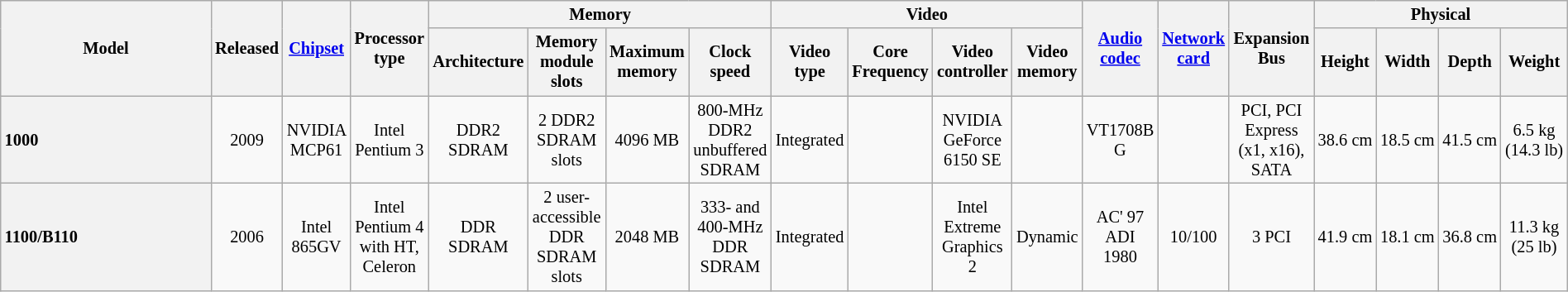<table class ="wikitable" style="font-size: 85%; text-align: center; width: 100%;">
<tr>
<th rowspan=2 style="width:12em">Model</th>
<th rowspan="2">Released</th>
<th rowspan=2><a href='#'>Chipset</a></th>
<th rowspan=2 style="text-align:center;">Processor type</th>
<th colspan=4 style="text-align:center;">Memory</th>
<th colspan=4 style="text-align:center;">Video</th>
<th rowspan=2><a href='#'>Audio codec</a></th>
<th rowspan=2><a href='#'>Network card</a></th>
<th rowspan=2>Expansion Bus</th>
<th colspan=4 style="text-align:center;">Physical</th>
</tr>
<tr>
<th>Architecture</th>
<th>Memory module slots</th>
<th>Maximum memory</th>
<th>Clock speed</th>
<th>Video type</th>
<th>Core Frequency</th>
<th>Video controller</th>
<th>Video memory</th>
<th>Height</th>
<th>Width</th>
<th>Depth</th>
<th>Weight</th>
</tr>
<tr>
<th style="text-align:left;">1000</th>
<td>2009</td>
<td>NVIDIA MCP61</td>
<td>Intel<br>Pentium 3</td>
<td>DDR2 SDRAM</td>
<td>2 DDR2 SDRAM slots</td>
<td>4096 MB</td>
<td>800-MHz DDR2 unbuffered SDRAM</td>
<td>Integrated</td>
<td></td>
<td>NVIDIA GeForce 6150 SE</td>
<td></td>
<td>VT1708B G</td>
<td></td>
<td>PCI, PCI Express (x1, x16), SATA</td>
<td>38.6 cm</td>
<td>18.5 cm</td>
<td>41.5 cm</td>
<td>6.5 kg (14.3 lb)</td>
</tr>
<tr>
<th style="text-align:left;">1100/B110</th>
<td>2006</td>
<td>Intel 865GV</td>
<td>Intel Pentium 4 with HT, Celeron</td>
<td>DDR SDRAM</td>
<td>2 user-accessible DDR SDRAM slots</td>
<td>2048 MB</td>
<td>333- and 400-MHz DDR SDRAM</td>
<td>Integrated</td>
<td></td>
<td>Intel Extreme Graphics 2</td>
<td>Dynamic</td>
<td>AC' 97 ADI 1980</td>
<td>10/100</td>
<td>3 PCI</td>
<td>41.9 cm</td>
<td>18.1 cm</td>
<td>36.8 cm</td>
<td>11.3 kg (25 lb)</td>
</tr>
</table>
